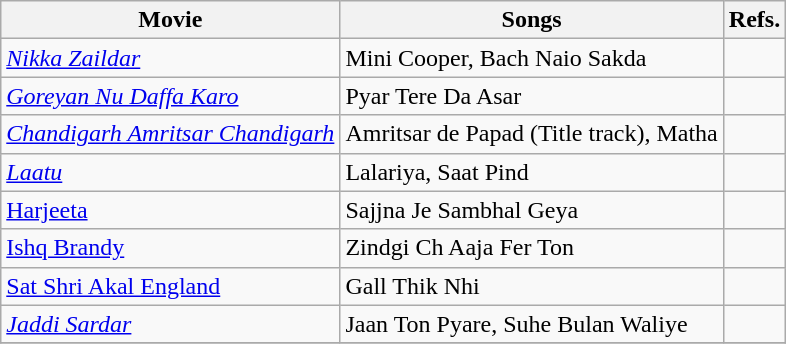<table class="wikitable">
<tr>
<th>Movie</th>
<th>Songs</th>
<th>Refs.</th>
</tr>
<tr>
<td><em><a href='#'>Nikka Zaildar</a></em></td>
<td>Mini Cooper, Bach Naio Sakda</td>
<td></td>
</tr>
<tr>
<td><em><a href='#'>Goreyan Nu Daffa Karo</a></em></td>
<td>Pyar Tere Da Asar</td>
<td></td>
</tr>
<tr>
<td><em><a href='#'>Chandigarh Amritsar Chandigarh</a></em></td>
<td>Amritsar de Papad (Title track), Matha</td>
<td></td>
</tr>
<tr>
<td><em><a href='#'>Laatu</a></em></td>
<td>Lalariya, Saat Pind</td>
<td></td>
</tr>
<tr>
<td><a href='#'>Harjeeta</a></td>
<td>Sajjna Je Sambhal Geya</td>
<td></td>
</tr>
<tr>
<td><a href='#'>Ishq Brandy</a></td>
<td>Zindgi Ch Aaja Fer Ton</td>
<td></td>
</tr>
<tr>
<td><a href='#'>Sat Shri Akal England</a></td>
<td>Gall Thik Nhi</td>
<td></td>
</tr>
<tr>
<td><em><a href='#'>Jaddi Sardar</a></em></td>
<td>Jaan Ton Pyare, Suhe Bulan Waliye</td>
<td></td>
</tr>
<tr>
</tr>
</table>
